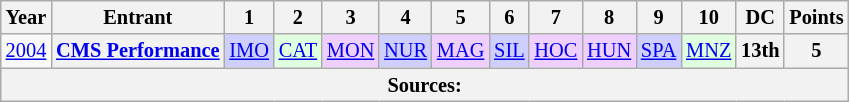<table class="wikitable" style="text-align:center; font-size:85%">
<tr>
<th>Year</th>
<th>Entrant</th>
<th>1</th>
<th>2</th>
<th>3</th>
<th>4</th>
<th>5</th>
<th>6</th>
<th>7</th>
<th>8</th>
<th>9</th>
<th>10</th>
<th>DC</th>
<th>Points</th>
</tr>
<tr>
<td><a href='#'>2004</a></td>
<th nowrap><a href='#'>CMS Performance</a></th>
<td style="background:#CFCFFF;"><a href='#'>IMO</a><br></td>
<td style="background:#DFFFDF;"><a href='#'>CAT</a><br></td>
<td style="background:#EFCFFF;"><a href='#'>MON</a><br></td>
<td style="background:#CFCFFF;"><a href='#'>NUR</a><br></td>
<td style="background:#EFCFFF;"><a href='#'>MAG</a><br></td>
<td style="background:#CFCFFF;"><a href='#'>SIL</a><br></td>
<td style="background:#EFCFFF;"><a href='#'>HOC</a><br></td>
<td style="background:#EFCFFF;"><a href='#'>HUN</a><br></td>
<td style="background:#CFCFFF;"><a href='#'>SPA</a><br></td>
<td style="background:#DFFFDF;"><a href='#'>MNZ</a><br></td>
<th>13th</th>
<th>5</th>
</tr>
<tr>
<th colspan="14">Sources:</th>
</tr>
</table>
